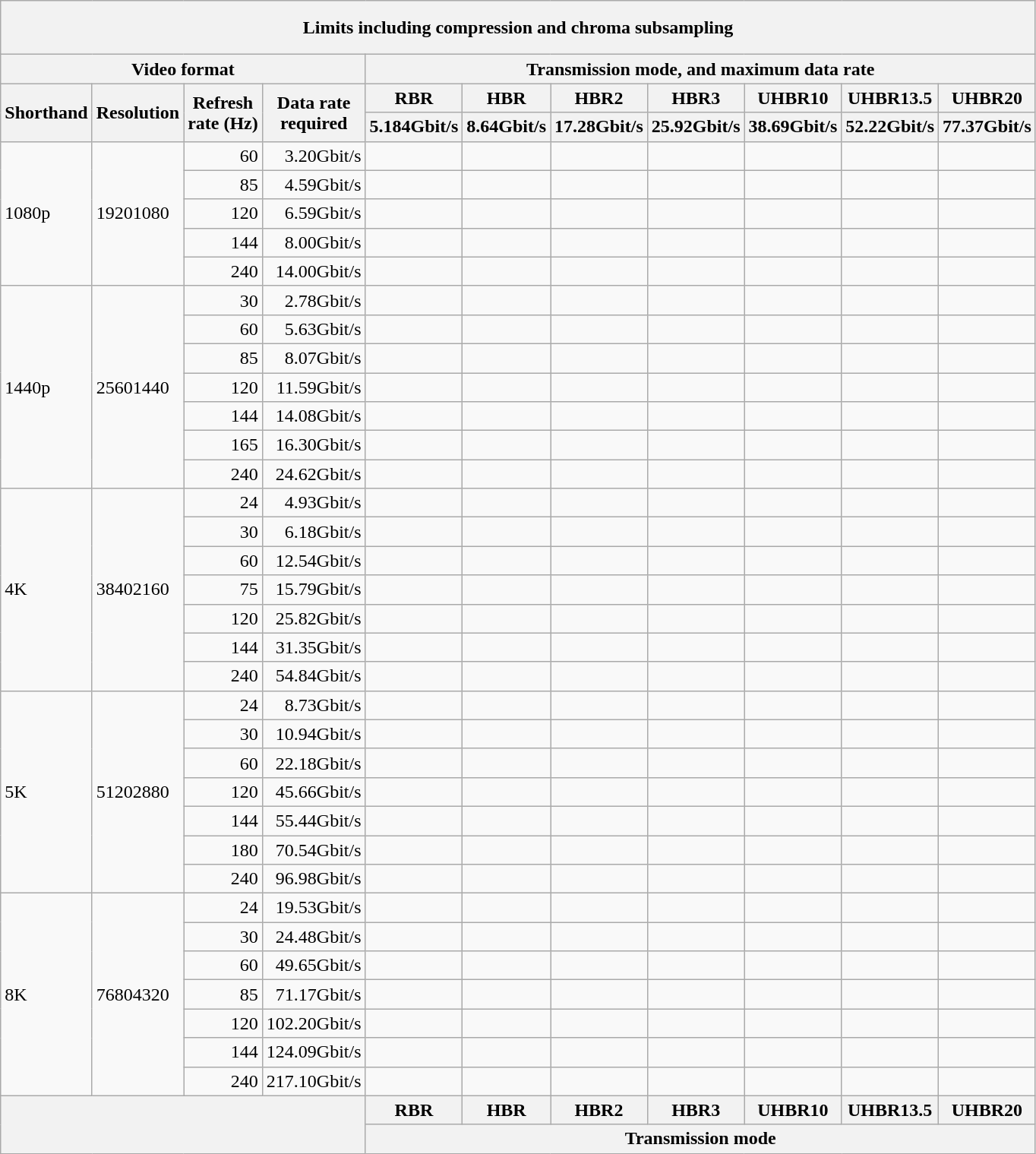<table class="wikitable mw-collapsible mw-collapsed">
<tr>
<th colspan=11 style="height:2.5em;">Limits including compression and chroma subsampling</th>
</tr>
<tr>
<th colspan=4>Video format</th>
<th colspan=7>Transmission mode, and maximum data rate</th>
</tr>
<tr>
<th rowspan=2>Shorthand</th>
<th rowspan=2>Resolution</th>
<th rowspan=2>Refresh<br>rate (Hz)</th>
<th rowspan=2>Data rate<br>required</th>
<th>RBR</th>
<th>HBR</th>
<th>HBR2</th>
<th>HBR3</th>
<th>UHBR10</th>
<th>UHBR13.5</th>
<th>UHBR20</th>
</tr>
<tr>
<th>5.184Gbit/s</th>
<th>8.64Gbit/s</th>
<th>17.28Gbit/s</th>
<th>25.92Gbit/s</th>
<th>38.69Gbit/s</th>
<th>52.22Gbit/s</th>
<th>77.37Gbit/s</th>
</tr>
<tr>
<td rowspan="5">1080p</td>
<td rowspan="5">19201080</td>
<td align="right">60</td>
<td align="right">3.20Gbit/s</td>
<td></td>
<td></td>
<td></td>
<td></td>
<td></td>
<td></td>
<td></td>
</tr>
<tr>
<td align="right">85</td>
<td align="right">4.59Gbit/s</td>
<td></td>
<td></td>
<td></td>
<td></td>
<td></td>
<td></td>
<td></td>
</tr>
<tr>
<td align="right">120</td>
<td align="right">6.59Gbit/s</td>
<td></td>
<td></td>
<td></td>
<td></td>
<td></td>
<td></td>
<td></td>
</tr>
<tr>
<td align="right">144</td>
<td align="right">8.00Gbit/s</td>
<td></td>
<td></td>
<td></td>
<td></td>
<td></td>
<td></td>
<td></td>
</tr>
<tr>
<td align="right">240</td>
<td align="right">14.00Gbit/s</td>
<td></td>
<td></td>
<td></td>
<td></td>
<td></td>
<td></td>
<td></td>
</tr>
<tr>
<td rowspan="7">1440p</td>
<td rowspan="7">25601440</td>
<td align="right">30</td>
<td align="right">2.78Gbit/s</td>
<td></td>
<td></td>
<td></td>
<td></td>
<td></td>
<td></td>
<td></td>
</tr>
<tr>
<td align="right">60</td>
<td align="right">5.63Gbit/s</td>
<td></td>
<td></td>
<td></td>
<td></td>
<td></td>
<td></td>
<td></td>
</tr>
<tr>
<td align="right">85</td>
<td align="right">8.07Gbit/s</td>
<td></td>
<td></td>
<td></td>
<td></td>
<td></td>
<td></td>
<td></td>
</tr>
<tr>
<td align="right">120</td>
<td align="right">11.59Gbit/s</td>
<td></td>
<td></td>
<td></td>
<td></td>
<td></td>
<td></td>
<td></td>
</tr>
<tr>
<td align="right">144</td>
<td align="right">14.08Gbit/s</td>
<td></td>
<td></td>
<td></td>
<td></td>
<td></td>
<td></td>
<td></td>
</tr>
<tr>
<td align="right">165</td>
<td align="right">16.30Gbit/s</td>
<td></td>
<td></td>
<td></td>
<td></td>
<td></td>
<td></td>
<td></td>
</tr>
<tr>
<td align="right">240</td>
<td align="right">24.62Gbit/s</td>
<td></td>
<td></td>
<td></td>
<td></td>
<td></td>
<td></td>
<td></td>
</tr>
<tr>
<td rowspan="7">4K</td>
<td rowspan="7">38402160</td>
<td align="right">24</td>
<td align="right">4.93Gbit/s</td>
<td></td>
<td></td>
<td></td>
<td></td>
<td></td>
<td></td>
<td></td>
</tr>
<tr>
<td align="right">30</td>
<td align="right">6.18Gbit/s</td>
<td></td>
<td></td>
<td></td>
<td></td>
<td></td>
<td></td>
<td></td>
</tr>
<tr>
<td align="right">60</td>
<td align="right">12.54Gbit/s</td>
<td></td>
<td></td>
<td></td>
<td></td>
<td></td>
<td></td>
<td></td>
</tr>
<tr>
<td align="right">75</td>
<td align="right">15.79Gbit/s</td>
<td></td>
<td></td>
<td></td>
<td></td>
<td></td>
<td></td>
<td></td>
</tr>
<tr>
<td align="right">120</td>
<td align="right">25.82Gbit/s</td>
<td></td>
<td></td>
<td></td>
<td></td>
<td></td>
<td></td>
<td></td>
</tr>
<tr>
<td align="right">144</td>
<td align="right">31.35Gbit/s</td>
<td></td>
<td></td>
<td></td>
<td></td>
<td></td>
<td></td>
<td></td>
</tr>
<tr>
<td align="right">240</td>
<td align="right">54.84Gbit/s</td>
<td></td>
<td></td>
<td></td>
<td></td>
<td></td>
<td></td>
<td></td>
</tr>
<tr>
<td rowspan="7">5K</td>
<td rowspan="7">51202880</td>
<td align="right">24</td>
<td align="right">8.73Gbit/s</td>
<td></td>
<td></td>
<td></td>
<td></td>
<td></td>
<td></td>
<td></td>
</tr>
<tr>
<td align="right">30</td>
<td align="right">10.94Gbit/s</td>
<td></td>
<td></td>
<td></td>
<td></td>
<td></td>
<td></td>
<td></td>
</tr>
<tr>
<td align="right">60</td>
<td align="right">22.18Gbit/s</td>
<td></td>
<td></td>
<td></td>
<td></td>
<td></td>
<td></td>
<td></td>
</tr>
<tr>
<td align="right">120</td>
<td align="right">45.66Gbit/s</td>
<td></td>
<td></td>
<td></td>
<td></td>
<td></td>
<td></td>
<td></td>
</tr>
<tr>
<td align="right">144</td>
<td align="right">55.44Gbit/s</td>
<td></td>
<td></td>
<td></td>
<td></td>
<td></td>
<td></td>
<td></td>
</tr>
<tr>
<td align="right">180</td>
<td align="right">70.54Gbit/s</td>
<td></td>
<td></td>
<td></td>
<td></td>
<td></td>
<td></td>
<td></td>
</tr>
<tr>
<td align="right">240</td>
<td align="right">96.98Gbit/s</td>
<td></td>
<td></td>
<td></td>
<td></td>
<td></td>
<td></td>
<td></td>
</tr>
<tr>
<td rowspan="7">8K</td>
<td rowspan="7">76804320</td>
<td align="right">24</td>
<td align="right">19.53Gbit/s</td>
<td></td>
<td></td>
<td></td>
<td></td>
<td></td>
<td></td>
<td></td>
</tr>
<tr>
<td align="right">30</td>
<td align="right">24.48Gbit/s</td>
<td></td>
<td></td>
<td></td>
<td></td>
<td></td>
<td></td>
<td></td>
</tr>
<tr>
<td align="right">60</td>
<td align="right">49.65Gbit/s</td>
<td></td>
<td></td>
<td></td>
<td></td>
<td></td>
<td></td>
<td></td>
</tr>
<tr>
<td align="right">85</td>
<td align="right">71.17Gbit/s</td>
<td></td>
<td></td>
<td></td>
<td></td>
<td></td>
<td></td>
<td></td>
</tr>
<tr>
<td align="right">120</td>
<td align="right">102.20Gbit/s</td>
<td></td>
<td></td>
<td></td>
<td></td>
<td></td>
<td></td>
<td></td>
</tr>
<tr>
<td align="right">144</td>
<td align="right">124.09Gbit/s</td>
<td></td>
<td></td>
<td></td>
<td></td>
<td></td>
<td></td>
<td></td>
</tr>
<tr>
<td align="right">240</td>
<td align="right">217.10Gbit/s</td>
<td></td>
<td></td>
<td></td>
<td></td>
<td></td>
<td></td>
<td></td>
</tr>
<tr>
<th rowspan=2 colspan=4></th>
<th>RBR</th>
<th>HBR</th>
<th>HBR2</th>
<th>HBR3</th>
<th>UHBR10</th>
<th>UHBR13.5</th>
<th>UHBR20</th>
</tr>
<tr>
<th colspan=7>Transmission mode</th>
</tr>
</table>
